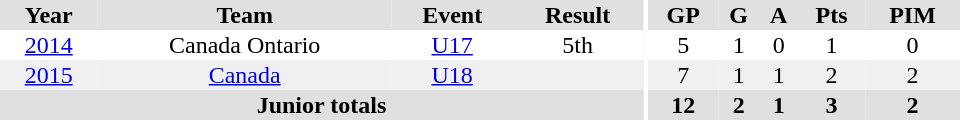<table border="0" cellpadding="1" cellspacing="0" ID="Table3" style="text-align:center; width:40em">
<tr ALIGN="center" bgcolor="#e0e0e0">
<th>Year</th>
<th>Team</th>
<th>Event</th>
<th>Result</th>
<th rowspan="99" bgcolor="#ffffff"></th>
<th>GP</th>
<th>G</th>
<th>A</th>
<th>Pts</th>
<th>PIM</th>
</tr>
<tr>
<td><a href='#'>2014</a></td>
<td>Canada Ontario</td>
<td><a href='#'>U17</a></td>
<td>5th</td>
<td>5</td>
<td>1</td>
<td>0</td>
<td>1</td>
<td>0</td>
</tr>
<tr bgcolor="#f0f0f0">
<td><a href='#'>2015</a></td>
<td><a href='#'>Canada</a></td>
<td><a href='#'>U18</a></td>
<td></td>
<td>7</td>
<td>1</td>
<td>1</td>
<td>2</td>
<td>2</td>
</tr>
<tr bgcolor="#e0e0e0">
<th colspan="4">Junior totals</th>
<th>12</th>
<th>2</th>
<th>1</th>
<th>3</th>
<th>2</th>
</tr>
</table>
